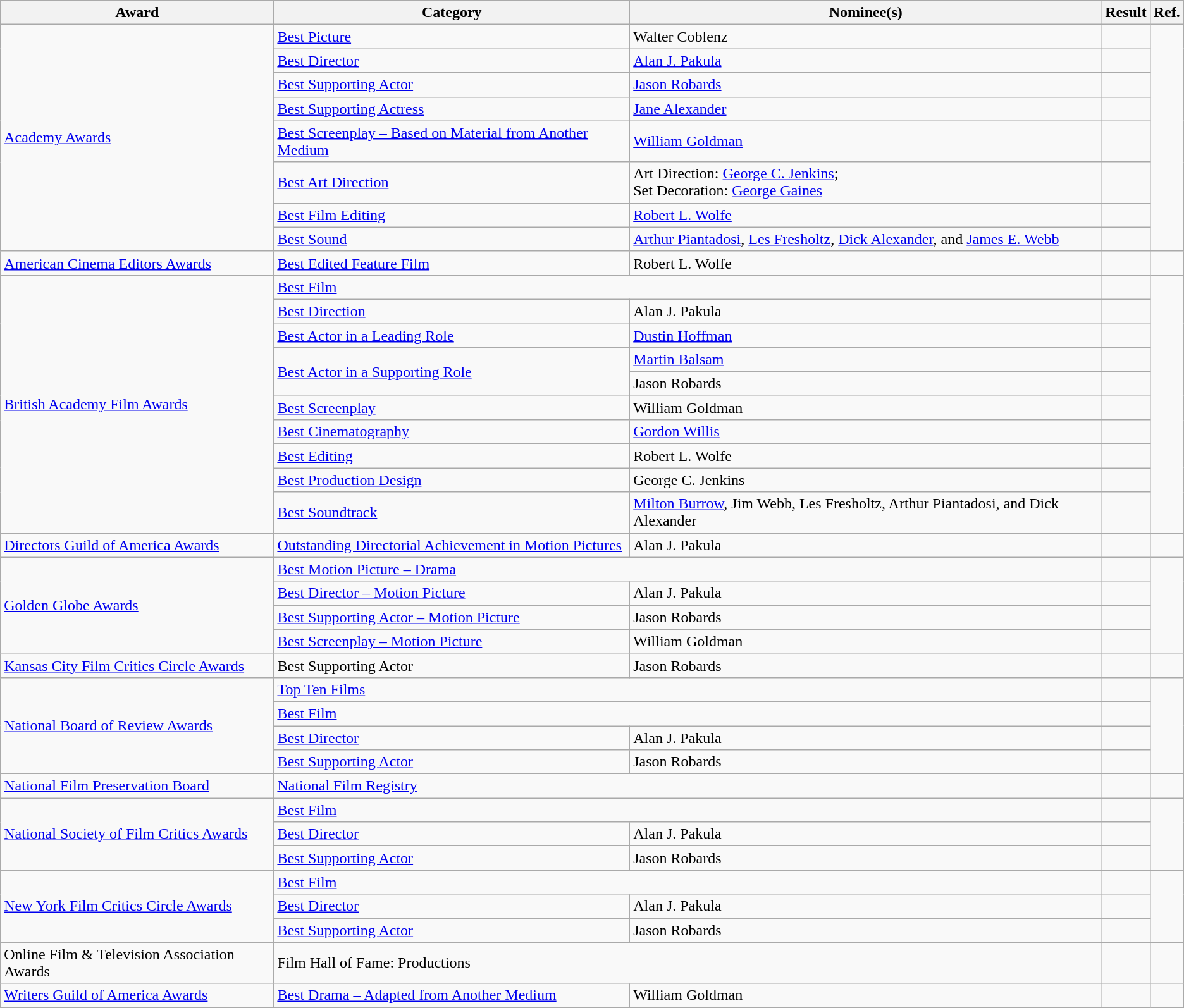<table class="wikitable plainrowheaders">
<tr>
<th>Award</th>
<th>Category</th>
<th>Nominee(s)</th>
<th>Result</th>
<th>Ref.</th>
</tr>
<tr>
<td rowspan="8"><a href='#'>Academy Awards</a></td>
<td><a href='#'>Best Picture</a></td>
<td>Walter Coblenz</td>
<td></td>
<td align="center" rowspan="8"> <br> </td>
</tr>
<tr>
<td><a href='#'>Best Director</a></td>
<td><a href='#'>Alan J. Pakula</a></td>
<td></td>
</tr>
<tr>
<td><a href='#'>Best Supporting Actor</a></td>
<td><a href='#'>Jason Robards</a></td>
<td></td>
</tr>
<tr>
<td><a href='#'>Best Supporting Actress</a></td>
<td><a href='#'>Jane Alexander</a></td>
<td></td>
</tr>
<tr>
<td><a href='#'>Best Screenplay – Based on Material from Another Medium</a></td>
<td><a href='#'>William Goldman</a></td>
<td></td>
</tr>
<tr>
<td><a href='#'>Best Art Direction</a></td>
<td>Art Direction: <a href='#'>George C. Jenkins</a>; <br> Set Decoration: <a href='#'>George Gaines</a></td>
<td></td>
</tr>
<tr>
<td><a href='#'>Best Film Editing</a></td>
<td><a href='#'>Robert L. Wolfe</a></td>
<td></td>
</tr>
<tr>
<td><a href='#'>Best Sound</a></td>
<td><a href='#'>Arthur Piantadosi</a>, <a href='#'>Les Fresholtz</a>, <a href='#'>Dick Alexander</a>, and <a href='#'>James E. Webb</a></td>
<td></td>
</tr>
<tr>
<td><a href='#'>American Cinema Editors Awards</a></td>
<td><a href='#'>Best Edited Feature Film</a></td>
<td>Robert L. Wolfe</td>
<td></td>
<td align="center"></td>
</tr>
<tr>
<td rowspan="10"><a href='#'>British Academy Film Awards</a></td>
<td colspan="2"><a href='#'>Best Film</a></td>
<td></td>
<td align="center" rowspan="10"></td>
</tr>
<tr>
<td><a href='#'>Best Direction</a></td>
<td>Alan J. Pakula</td>
<td></td>
</tr>
<tr>
<td><a href='#'>Best Actor in a Leading Role</a></td>
<td><a href='#'>Dustin Hoffman</a></td>
<td></td>
</tr>
<tr>
<td rowspan="2"><a href='#'>Best Actor in a Supporting Role</a></td>
<td><a href='#'>Martin Balsam</a></td>
<td></td>
</tr>
<tr>
<td>Jason Robards</td>
<td></td>
</tr>
<tr>
<td><a href='#'>Best Screenplay</a></td>
<td>William Goldman</td>
<td></td>
</tr>
<tr>
<td><a href='#'>Best Cinematography</a></td>
<td><a href='#'>Gordon Willis</a></td>
<td></td>
</tr>
<tr>
<td><a href='#'>Best Editing</a></td>
<td>Robert L. Wolfe</td>
<td></td>
</tr>
<tr>
<td><a href='#'>Best Production Design</a></td>
<td>George C. Jenkins</td>
<td></td>
</tr>
<tr>
<td><a href='#'>Best Soundtrack</a></td>
<td><a href='#'>Milton Burrow</a>, Jim Webb, Les Fresholtz, Arthur Piantadosi, and Dick Alexander</td>
<td></td>
</tr>
<tr>
<td><a href='#'>Directors Guild of America Awards</a></td>
<td><a href='#'>Outstanding Directorial Achievement in Motion Pictures</a></td>
<td>Alan J. Pakula</td>
<td></td>
<td align="center"></td>
</tr>
<tr>
<td rowspan="4"><a href='#'>Golden Globe Awards</a></td>
<td colspan="2"><a href='#'>Best Motion Picture – Drama</a></td>
<td></td>
<td align="center" rowspan="4"></td>
</tr>
<tr>
<td><a href='#'>Best Director – Motion Picture</a></td>
<td>Alan J. Pakula</td>
<td></td>
</tr>
<tr>
<td><a href='#'>Best Supporting Actor – Motion Picture</a></td>
<td>Jason Robards</td>
<td></td>
</tr>
<tr>
<td><a href='#'>Best Screenplay – Motion Picture</a></td>
<td>William Goldman</td>
<td></td>
</tr>
<tr>
<td><a href='#'>Kansas City Film Critics Circle Awards</a></td>
<td>Best Supporting Actor</td>
<td>Jason Robards</td>
<td></td>
<td align="center"></td>
</tr>
<tr>
<td rowspan="4"><a href='#'>National Board of Review Awards</a></td>
<td colspan="2"><a href='#'>Top Ten Films</a></td>
<td></td>
<td align="center" rowspan="4"></td>
</tr>
<tr>
<td colspan="2"><a href='#'>Best Film</a></td>
<td></td>
</tr>
<tr>
<td><a href='#'>Best Director</a></td>
<td>Alan J. Pakula</td>
<td></td>
</tr>
<tr>
<td><a href='#'>Best Supporting Actor</a></td>
<td>Jason Robards</td>
<td></td>
</tr>
<tr>
<td><a href='#'>National Film Preservation Board</a></td>
<td colspan="2"><a href='#'>National Film Registry</a></td>
<td></td>
<td align="center"></td>
</tr>
<tr>
<td rowspan="3"><a href='#'>National Society of Film Critics Awards</a></td>
<td colspan="2"><a href='#'>Best Film</a></td>
<td></td>
<td align="center" rowspan="3"></td>
</tr>
<tr>
<td><a href='#'>Best Director</a></td>
<td>Alan J. Pakula</td>
<td></td>
</tr>
<tr>
<td><a href='#'>Best Supporting Actor</a></td>
<td>Jason Robards</td>
<td></td>
</tr>
<tr>
<td rowspan="3"><a href='#'>New York Film Critics Circle Awards</a></td>
<td colspan="2"><a href='#'>Best Film</a></td>
<td></td>
<td align="center" rowspan="3"></td>
</tr>
<tr>
<td><a href='#'>Best Director</a></td>
<td>Alan J. Pakula</td>
<td></td>
</tr>
<tr>
<td><a href='#'>Best Supporting Actor</a></td>
<td>Jason Robards</td>
<td></td>
</tr>
<tr>
<td>Online Film & Television Association Awards</td>
<td colspan="2">Film Hall of Fame: Productions</td>
<td></td>
<td align="center"></td>
</tr>
<tr>
<td><a href='#'>Writers Guild of America Awards</a></td>
<td><a href='#'>Best Drama – Adapted from Another Medium</a></td>
<td>William Goldman</td>
<td></td>
<td align="center"></td>
</tr>
</table>
